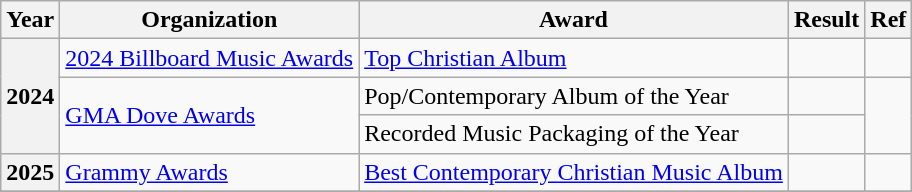<table class="wikitable plainrowheaders">
<tr>
<th>Year</th>
<th>Organization</th>
<th>Award</th>
<th>Result</th>
<th style="text-align:center">Ref</th>
</tr>
<tr>
<th scope="row" rowspan="3">2024</th>
<td><a href='#'>2024 Billboard Music Awards</a></td>
<td><a href='#'>Top Christian Album</a></td>
<td></td>
<td></td>
</tr>
<tr>
<td rowspan="2"><a href='#'>GMA Dove Awards</a></td>
<td>Pop/Contemporary Album of the Year</td>
<td></td>
<td rowspan="2"></td>
</tr>
<tr>
<td>Recorded Music Packaging of the Year</td>
<td></td>
</tr>
<tr>
<th scope="row">2025</th>
<td><a href='#'>Grammy Awards</a></td>
<td><a href='#'>Best Contemporary Christian Music Album</a></td>
<td></td>
<td></td>
</tr>
<tr>
</tr>
</table>
